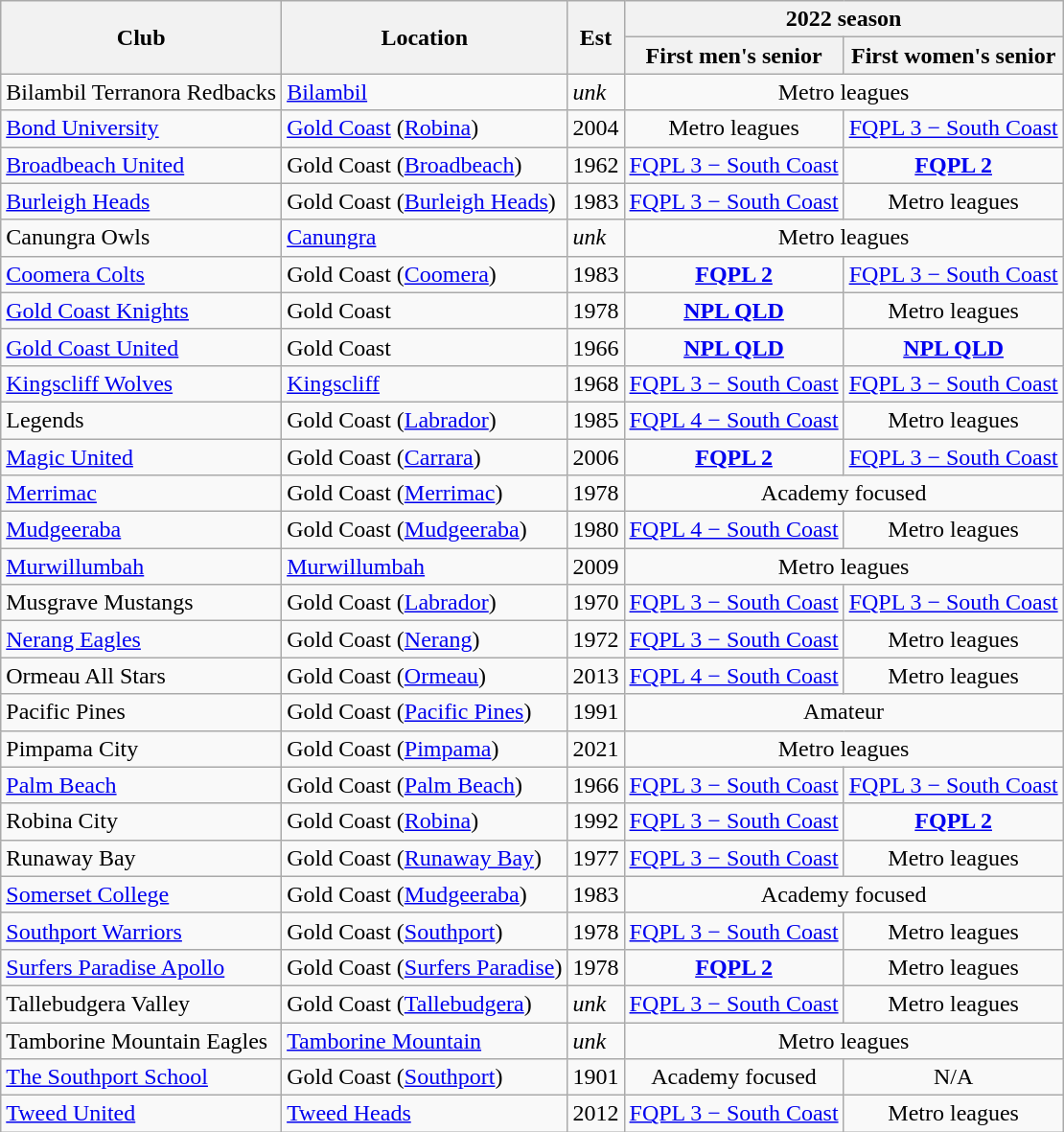<table class="wikitable">
<tr>
<th rowspan="2">Club</th>
<th rowspan="2">Location</th>
<th rowspan="2">Est</th>
<th colspan="2">2022 season</th>
</tr>
<tr>
<th>First men's senior</th>
<th>First women's senior</th>
</tr>
<tr>
<td>Bilambil Terranora Redbacks</td>
<td> <a href='#'>Bilambil</a></td>
<td><em>unk</em></td>
<td colspan="2" style="text-align:center;">Metro leagues</td>
</tr>
<tr>
<td><a href='#'>Bond University</a></td>
<td> <a href='#'>Gold Coast</a> (<a href='#'>Robina</a>)</td>
<td>2004</td>
<td style="text-align:center;">Metro leagues</td>
<td style="text-align:center;"><a href='#'>FQPL 3 − South Coast</a></td>
</tr>
<tr>
<td><a href='#'>Broadbeach United</a></td>
<td> Gold Coast (<a href='#'>Broadbeach</a>)</td>
<td>1962</td>
<td style="text-align:center;"><a href='#'>FQPL 3 − South Coast</a></td>
<td style="text-align:center;"><strong><a href='#'>FQPL 2</a></strong></td>
</tr>
<tr>
<td><a href='#'>Burleigh Heads</a></td>
<td> Gold Coast (<a href='#'>Burleigh Heads</a>)</td>
<td>1983</td>
<td style="text-align:center;"><a href='#'>FQPL 3 − South Coast</a></td>
<td style="text-align:center;">Metro leagues</td>
</tr>
<tr>
<td>Canungra Owls</td>
<td> <a href='#'>Canungra</a></td>
<td><em>unk</em></td>
<td colspan="2" style="text-align:center;">Metro leagues</td>
</tr>
<tr>
<td><a href='#'>Coomera Colts</a></td>
<td> Gold Coast (<a href='#'>Coomera</a>)</td>
<td>1983</td>
<td style="text-align:center;"><a href='#'><strong>FQPL 2</strong></a></td>
<td style="text-align:center;"><a href='#'>FQPL 3 − South Coast</a></td>
</tr>
<tr>
<td><a href='#'>Gold Coast Knights</a></td>
<td> Gold Coast</td>
<td>1978</td>
<td style="text-align:center;"><a href='#'><strong>NPL QLD</strong></a></td>
<td style="text-align:center;">Metro leagues</td>
</tr>
<tr>
<td><a href='#'>Gold Coast United</a></td>
<td> Gold Coast</td>
<td>1966</td>
<td style="text-align:center;"><a href='#'><strong>NPL QLD</strong></a></td>
<td style="text-align:center;"><strong><a href='#'>NPL QLD</a></strong></td>
</tr>
<tr>
<td><a href='#'>Kingscliff Wolves</a></td>
<td> <a href='#'>Kingscliff</a></td>
<td>1968</td>
<td style="text-align:center;"><a href='#'>FQPL 3 − South Coast</a></td>
<td style="text-align:center;"><a href='#'>FQPL 3 − South Coast</a></td>
</tr>
<tr>
<td>Legends</td>
<td> Gold Coast (<a href='#'>Labrador</a>)</td>
<td>1985</td>
<td style="text-align:center;"><a href='#'>FQPL 4 − South Coast</a></td>
<td style="text-align:center;">Metro leagues</td>
</tr>
<tr>
<td><a href='#'>Magic United</a></td>
<td> Gold Coast (<a href='#'>Carrara</a>)</td>
<td>2006</td>
<td style="text-align:center;"><a href='#'><strong>FQPL 2</strong></a></td>
<td style="text-align:center;"><a href='#'>FQPL 3 − South Coast</a></td>
</tr>
<tr>
<td><a href='#'>Merrimac</a></td>
<td> Gold Coast (<a href='#'>Merrimac</a>)</td>
<td>1978</td>
<td colspan="2" style="text-align:center;">Academy focused</td>
</tr>
<tr>
<td><a href='#'>Mudgeeraba</a></td>
<td> Gold Coast (<a href='#'>Mudgeeraba</a>)</td>
<td>1980</td>
<td style="text-align:center;"><a href='#'>FQPL 4 − South Coast</a></td>
<td style="text-align:center;">Metro leagues</td>
</tr>
<tr>
<td><a href='#'>Murwillumbah</a></td>
<td> <a href='#'>Murwillumbah</a></td>
<td>2009</td>
<td colspan="2" style="text-align:center;">Metro leagues</td>
</tr>
<tr>
<td>Musgrave Mustangs</td>
<td> Gold Coast (<a href='#'>Labrador</a>)</td>
<td>1970</td>
<td style="text-align:center;"><a href='#'>FQPL 3 − South Coast</a></td>
<td style="text-align:center;"><a href='#'>FQPL 3 − South Coast</a></td>
</tr>
<tr>
<td><a href='#'>Nerang Eagles</a></td>
<td> Gold Coast (<a href='#'>Nerang</a>)</td>
<td>1972</td>
<td style="text-align:center;"><a href='#'>FQPL 3 − South Coast</a></td>
<td style="text-align:center;">Metro leagues</td>
</tr>
<tr>
<td>Ormeau All Stars</td>
<td> Gold Coast (<a href='#'>Ormeau</a>)</td>
<td>2013</td>
<td style="text-align:center;"><a href='#'>FQPL 4 − South Coast</a></td>
<td style="text-align:center;">Metro leagues</td>
</tr>
<tr>
<td>Pacific Pines</td>
<td> Gold Coast (<a href='#'>Pacific Pines</a>)</td>
<td>1991</td>
<td colspan="2" style="text-align:center;">Amateur</td>
</tr>
<tr>
<td>Pimpama City</td>
<td> Gold Coast (<a href='#'>Pimpama</a>)</td>
<td>2021</td>
<td colspan="2" style="text-align:center;">Metro leagues</td>
</tr>
<tr>
<td><a href='#'>Palm Beach</a></td>
<td> Gold Coast (<a href='#'>Palm Beach</a>)</td>
<td>1966</td>
<td style="text-align:center;"><a href='#'>FQPL 3 − South Coast</a></td>
<td style="text-align:center;"><a href='#'>FQPL 3 − South Coast</a></td>
</tr>
<tr>
<td>Robina City</td>
<td> Gold Coast (<a href='#'>Robina</a>)</td>
<td>1992</td>
<td style="text-align:center;"><a href='#'>FQPL 3 − South Coast</a></td>
<td style="text-align:center;"><strong><a href='#'>FQPL 2</a></strong></td>
</tr>
<tr>
<td>Runaway Bay</td>
<td> Gold Coast (<a href='#'>Runaway Bay</a>)</td>
<td>1977</td>
<td style="text-align:center;"><a href='#'>FQPL 3 − South Coast</a></td>
<td style="text-align:center;">Metro leagues</td>
</tr>
<tr>
<td><a href='#'>Somerset College</a></td>
<td> Gold Coast (<a href='#'>Mudgeeraba</a>)</td>
<td>1983</td>
<td colspan="2" style="text-align:center;">Academy focused</td>
</tr>
<tr>
<td><a href='#'>Southport Warriors</a></td>
<td> Gold Coast (<a href='#'>Southport</a>)</td>
<td>1978</td>
<td style="text-align:center;"><a href='#'>FQPL 3 − South Coast</a></td>
<td style="text-align:center;">Metro leagues</td>
</tr>
<tr>
<td><a href='#'>Surfers Paradise Apollo</a></td>
<td> Gold Coast (<a href='#'>Surfers Paradise</a>)</td>
<td>1978</td>
<td style="text-align:center;"><a href='#'><strong>FQPL 2</strong></a></td>
<td style="text-align:center;">Metro leagues</td>
</tr>
<tr>
<td>Tallebudgera Valley</td>
<td> Gold Coast (<a href='#'>Tallebudgera</a>)</td>
<td><em>unk</em></td>
<td style="text-align:center;"><a href='#'>FQPL 3 − South Coast</a></td>
<td style="text-align:center;">Metro leagues</td>
</tr>
<tr>
<td>Tamborine Mountain Eagles</td>
<td> <a href='#'>Tamborine Mountain</a></td>
<td><em>unk</em></td>
<td colspan="2" style="text-align:center;">Metro leagues</td>
</tr>
<tr>
<td><a href='#'>The Southport School</a></td>
<td> Gold Coast (<a href='#'>Southport</a>)</td>
<td>1901</td>
<td style="text-align:center;">Academy focused</td>
<td style="text-align:center;">N/A</td>
</tr>
<tr>
<td><a href='#'>Tweed United</a></td>
<td> <a href='#'>Tweed Heads</a></td>
<td>2012</td>
<td style="text-align:center;"><a href='#'>FQPL 3 − South Coast</a></td>
<td style="text-align:center;">Metro leagues</td>
</tr>
</table>
